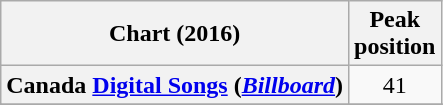<table class="wikitable sortable plainrowheaders" style="text-align:center">
<tr>
<th>Chart (2016)</th>
<th>Peak <br> position</th>
</tr>
<tr>
<th scope="row">Canada <a href='#'>Digital Songs</a> (<a href='#'><em>Billboard</em></a>)</th>
<td>41</td>
</tr>
<tr>
</tr>
<tr>
</tr>
<tr>
</tr>
<tr>
</tr>
</table>
